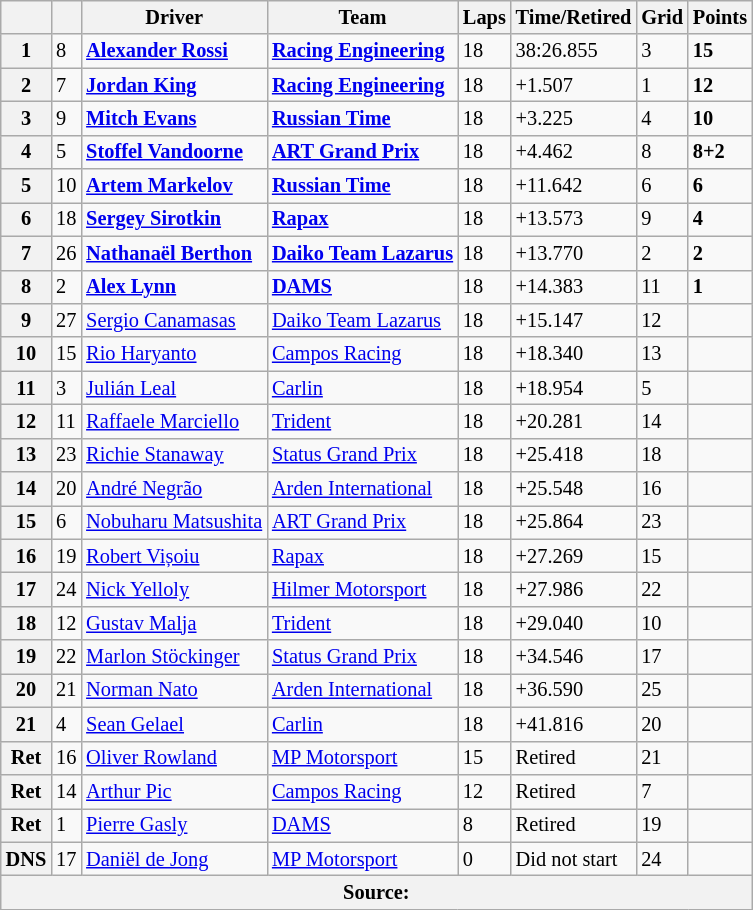<table class="wikitable" style="font-size:85%">
<tr>
<th></th>
<th></th>
<th>Driver</th>
<th>Team</th>
<th>Laps</th>
<th>Time/Retired</th>
<th>Grid</th>
<th>Points</th>
</tr>
<tr>
<th>1</th>
<td>8</td>
<td> <strong><a href='#'>Alexander Rossi</a></strong></td>
<td><strong><a href='#'>Racing Engineering</a></strong></td>
<td>18</td>
<td>38:26.855</td>
<td>3</td>
<td><strong>15</strong></td>
</tr>
<tr>
<th>2</th>
<td>7</td>
<td> <strong><a href='#'>Jordan King</a></strong></td>
<td><strong><a href='#'>Racing Engineering</a></strong></td>
<td>18</td>
<td>+1.507</td>
<td>1</td>
<td><strong>12</strong></td>
</tr>
<tr>
<th>3</th>
<td>9</td>
<td> <strong><a href='#'>Mitch Evans</a></strong></td>
<td><strong><a href='#'>Russian Time</a></strong></td>
<td>18</td>
<td>+3.225</td>
<td>4</td>
<td><strong>10</strong></td>
</tr>
<tr>
<th>4</th>
<td>5</td>
<td> <strong><a href='#'>Stoffel Vandoorne</a></strong></td>
<td><strong><a href='#'>ART Grand Prix</a></strong></td>
<td>18</td>
<td>+4.462</td>
<td>8</td>
<td><strong>8+2</strong></td>
</tr>
<tr>
<th>5</th>
<td>10</td>
<td> <strong><a href='#'>Artem Markelov</a></strong></td>
<td><strong><a href='#'>Russian Time</a></strong></td>
<td>18</td>
<td>+11.642</td>
<td>6</td>
<td><strong>6</strong></td>
</tr>
<tr>
<th>6</th>
<td>18</td>
<td> <strong><a href='#'>Sergey Sirotkin</a></strong></td>
<td><strong><a href='#'>Rapax</a></strong></td>
<td>18</td>
<td>+13.573</td>
<td>9</td>
<td><strong>4</strong></td>
</tr>
<tr>
<th>7</th>
<td>26</td>
<td> <strong><a href='#'>Nathanaël Berthon</a></strong></td>
<td><strong><a href='#'>Daiko Team Lazarus</a></strong></td>
<td>18</td>
<td>+13.770</td>
<td>2</td>
<td><strong>2</strong></td>
</tr>
<tr>
<th>8</th>
<td>2</td>
<td> <strong><a href='#'>Alex Lynn</a></strong></td>
<td><strong><a href='#'>DAMS</a></strong></td>
<td>18</td>
<td>+14.383</td>
<td>11</td>
<td><strong>1</strong></td>
</tr>
<tr>
<th>9</th>
<td>27</td>
<td> <a href='#'>Sergio Canamasas</a></td>
<td><a href='#'>Daiko Team Lazarus</a></td>
<td>18</td>
<td>+15.147</td>
<td>12</td>
<td></td>
</tr>
<tr>
<th>10</th>
<td>15</td>
<td> <a href='#'>Rio Haryanto</a></td>
<td><a href='#'>Campos Racing</a></td>
<td>18</td>
<td>+18.340</td>
<td>13</td>
<td></td>
</tr>
<tr>
<th>11</th>
<td>3</td>
<td> <a href='#'>Julián Leal</a></td>
<td><a href='#'>Carlin</a></td>
<td>18</td>
<td>+18.954</td>
<td>5</td>
<td></td>
</tr>
<tr>
<th>12</th>
<td>11</td>
<td> <a href='#'>Raffaele Marciello</a></td>
<td><a href='#'>Trident</a></td>
<td>18</td>
<td>+20.281</td>
<td>14</td>
<td></td>
</tr>
<tr>
<th>13</th>
<td>23</td>
<td> <a href='#'>Richie Stanaway</a></td>
<td><a href='#'>Status Grand Prix</a></td>
<td>18</td>
<td>+25.418</td>
<td>18</td>
<td></td>
</tr>
<tr>
<th>14</th>
<td>20</td>
<td> <a href='#'>André Negrão</a></td>
<td><a href='#'>Arden International</a></td>
<td>18</td>
<td>+25.548</td>
<td>16</td>
<td></td>
</tr>
<tr>
<th>15</th>
<td>6</td>
<td> <a href='#'>Nobuharu Matsushita</a></td>
<td><a href='#'>ART Grand Prix</a></td>
<td>18</td>
<td>+25.864</td>
<td>23</td>
<td></td>
</tr>
<tr>
<th>16</th>
<td>19</td>
<td> <a href='#'>Robert Vișoiu</a></td>
<td><a href='#'>Rapax</a></td>
<td>18</td>
<td>+27.269</td>
<td>15</td>
<td></td>
</tr>
<tr>
<th>17</th>
<td>24</td>
<td> <a href='#'>Nick Yelloly</a></td>
<td><a href='#'>Hilmer Motorsport</a></td>
<td>18</td>
<td>+27.986</td>
<td>22</td>
<td></td>
</tr>
<tr>
<th>18</th>
<td>12</td>
<td> <a href='#'>Gustav Malja</a></td>
<td><a href='#'>Trident</a></td>
<td>18</td>
<td>+29.040</td>
<td>10</td>
<td></td>
</tr>
<tr>
<th>19</th>
<td>22</td>
<td> <a href='#'>Marlon Stöckinger</a></td>
<td><a href='#'>Status Grand Prix</a></td>
<td>18</td>
<td>+34.546</td>
<td>17</td>
<td></td>
</tr>
<tr>
<th>20</th>
<td>21</td>
<td> <a href='#'>Norman Nato</a></td>
<td><a href='#'>Arden International</a></td>
<td>18</td>
<td>+36.590</td>
<td>25</td>
<td></td>
</tr>
<tr>
<th>21</th>
<td>4</td>
<td> <a href='#'>Sean Gelael</a></td>
<td><a href='#'>Carlin</a></td>
<td>18</td>
<td>+41.816</td>
<td>20</td>
<td></td>
</tr>
<tr>
<th>Ret</th>
<td>16</td>
<td> <a href='#'>Oliver Rowland</a></td>
<td><a href='#'>MP Motorsport</a></td>
<td>15</td>
<td>Retired</td>
<td>21</td>
<td></td>
</tr>
<tr>
<th>Ret</th>
<td>14</td>
<td> <a href='#'>Arthur Pic</a></td>
<td><a href='#'>Campos Racing</a></td>
<td>12</td>
<td>Retired</td>
<td>7</td>
<td></td>
</tr>
<tr>
<th>Ret</th>
<td>1</td>
<td> <a href='#'>Pierre Gasly</a></td>
<td><a href='#'>DAMS</a></td>
<td>8</td>
<td>Retired</td>
<td>19</td>
<td></td>
</tr>
<tr>
<th>DNS</th>
<td>17</td>
<td> <a href='#'>Daniël de Jong</a></td>
<td><a href='#'>MP Motorsport</a></td>
<td>0</td>
<td>Did not start</td>
<td>24</td>
<td></td>
</tr>
<tr>
<th colspan="8">Source:</th>
</tr>
</table>
